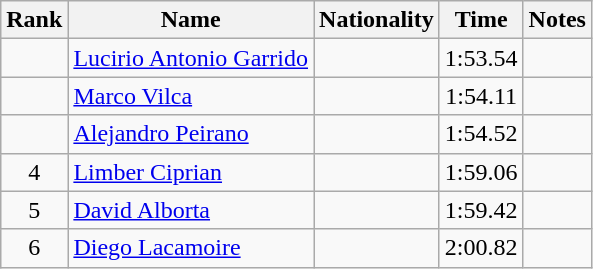<table class="wikitable sortable" style="text-align:center">
<tr>
<th>Rank</th>
<th>Name</th>
<th>Nationality</th>
<th>Time</th>
<th>Notes</th>
</tr>
<tr>
<td></td>
<td align=left><a href='#'>Lucirio Antonio Garrido</a></td>
<td align=left></td>
<td>1:53.54</td>
<td></td>
</tr>
<tr>
<td></td>
<td align=left><a href='#'>Marco Vilca</a></td>
<td align=left></td>
<td>1:54.11</td>
<td><strong></strong></td>
</tr>
<tr>
<td></td>
<td align=left><a href='#'>Alejandro Peirano</a></td>
<td align=left></td>
<td>1:54.52</td>
<td></td>
</tr>
<tr>
<td>4</td>
<td align=left><a href='#'>Limber Ciprian</a></td>
<td align=left></td>
<td>1:59.06</td>
<td></td>
</tr>
<tr>
<td>5</td>
<td align=left><a href='#'>David Alborta</a></td>
<td align=left></td>
<td>1:59.42</td>
<td></td>
</tr>
<tr>
<td>6</td>
<td align=left><a href='#'>Diego Lacamoire</a></td>
<td align=left></td>
<td>2:00.82</td>
<td></td>
</tr>
</table>
